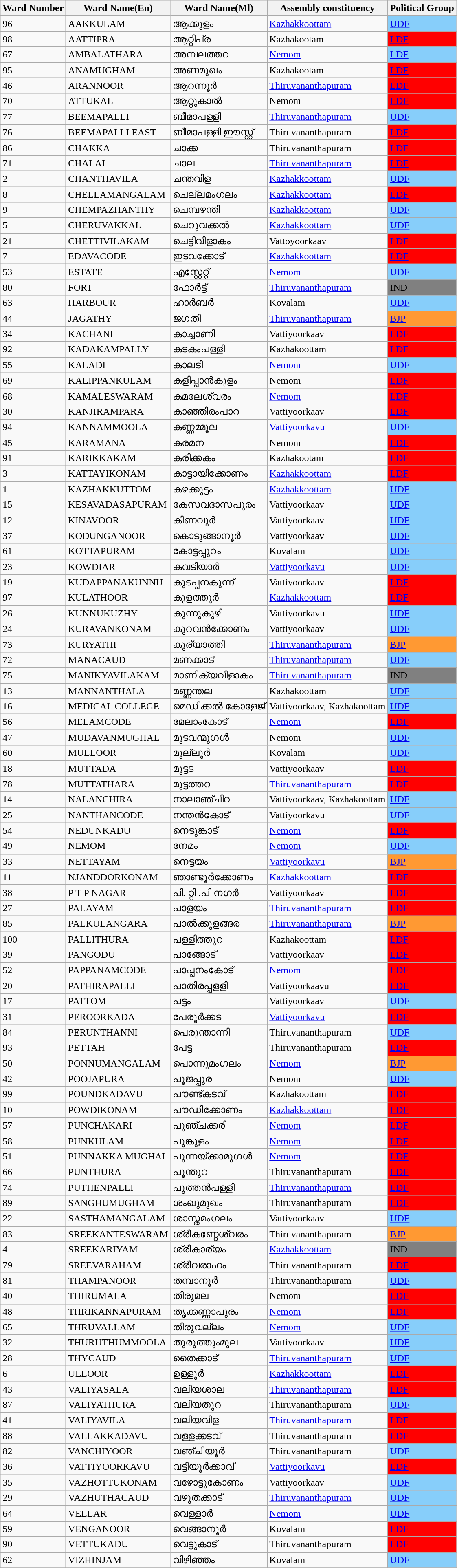<table class="sortable wikitable">
<tr>
<th>Ward Number</th>
<th>Ward Name(En)</th>
<th>Ward Name(Ml)</th>
<th>Assembly constituency</th>
<th>Political Group</th>
</tr>
<tr>
<td>96</td>
<td>AAKKULAM</td>
<td>ആക്കുളം</td>
<td><a href='#'>Kazhakkoottam</a></td>
<td style="background:lightskyblue;"><a href='#'>UDF</a></td>
</tr>
<tr>
<td>98</td>
<td>AATTIPRA</td>
<td>ആറ്റിപ്ര</td>
<td>Kazhakootam</td>
<td style="background:red;"><a href='#'>LDF</a></td>
</tr>
<tr>
<td>67</td>
<td>AMBALATHARA</td>
<td>അമ്പലത്തറ</td>
<td><a href='#'>Nemom</a></td>
<td style="background:lightskyblue;"><a href='#'>LDF</a></td>
</tr>
<tr>
<td>95</td>
<td>ANAMUGHAM</td>
<td>അണമുഖം</td>
<td>Kazhakootam</td>
<td style="background:red;"><a href='#'>LDF</a></td>
</tr>
<tr>
<td>46</td>
<td>ARANNOOR</td>
<td>ആറന്നൂര്‍</td>
<td><a href='#'>Thiruvananthapuram</a></td>
<td style="background:red;"><a href='#'>LDF</a></td>
</tr>
<tr>
<td>70</td>
<td>ATTUKAL</td>
<td>ആറ്റുകാല്‍</td>
<td>Nemom</td>
<td style="background:red;"><a href='#'>LDF</a></td>
</tr>
<tr>
<td>77</td>
<td>BEEMAPALLI</td>
<td>ബീമാപള്ളി</td>
<td><a href='#'>Thiruvananthapuram</a></td>
<td style="background:lightskyblue;"><a href='#'>UDF</a></td>
</tr>
<tr>
<td>76</td>
<td>BEEMAPALLI EAST</td>
<td>ബീമാപള്ളി ഈസ്റ്റ്‌</td>
<td>Thiruvananthapuram</td>
<td style="background:red;"><a href='#'>LDF</a></td>
</tr>
<tr>
<td>86</td>
<td>CHAKKA</td>
<td>ചാക്ക</td>
<td>Thiruvananthapuram</td>
<td style="background:red;"><a href='#'>LDF</a></td>
</tr>
<tr>
<td>71</td>
<td>CHALAI</td>
<td>ചാല</td>
<td><a href='#'>Thiruvananthapuram</a></td>
<td style="background:red;"><a href='#'>LDF</a></td>
</tr>
<tr>
<td>2</td>
<td>CHANTHAVILA</td>
<td>ചന്തവിള</td>
<td><a href='#'>Kazhakkoottam</a></td>
<td style="background:lightskyblue;"><a href='#'>UDF</a></td>
</tr>
<tr>
<td>8</td>
<td>CHELLAMANGALAM</td>
<td>ചെല്ലമംഗലം</td>
<td><a href='#'>Kazhakkoottam</a></td>
<td style="background:red;"><a href='#'>LDF</a></td>
</tr>
<tr>
<td>9</td>
<td>CHEMPAZHANTHY</td>
<td>ചെമ്പഴന്തി</td>
<td><a href='#'>Kazhakkoottam</a></td>
<td style="background:lightskyblue;"><a href='#'>UDF</a></td>
</tr>
<tr>
<td>5</td>
<td>CHERUVAKKAL</td>
<td>ചെറുവക്കല്‍</td>
<td><a href='#'>Kazhakkoottam</a></td>
<td style="background:lightskyblue;"><a href='#'>UDF</a></td>
</tr>
<tr>
<td>21</td>
<td>CHETTIVILAKAM</td>
<td>ചെട്ടിവിളാകം</td>
<td>Vattoyoorkaav</td>
<td style="background:red;"><a href='#'>LDF</a></td>
</tr>
<tr>
<td>7</td>
<td>EDAVACODE</td>
<td>ഇടവക്കോട്</td>
<td><a href='#'>Kazhakkoottam</a></td>
<td style="background:red;"><a href='#'>LDF</a></td>
</tr>
<tr>
<td>53</td>
<td>ESTATE</td>
<td>എസ്റ്റേറ്റ്‌</td>
<td><a href='#'>Nemom</a></td>
<td style="background:lightskyblue;"><a href='#'>UDF</a></td>
</tr>
<tr>
<td>80</td>
<td>FORT</td>
<td>ഫോര്‍ട്ട്</td>
<td><a href='#'>Thiruvananthapuram</a></td>
<td style="background:grey;">IND</td>
</tr>
<tr>
<td>63</td>
<td>HARBOUR</td>
<td>ഹാര്‍ബര്‍</td>
<td>Kovalam</td>
<td style="background:lightskyblue;"><a href='#'>UDF</a></td>
</tr>
<tr>
<td>44</td>
<td>JAGATHY</td>
<td>ജഗതി</td>
<td><a href='#'>Thiruvananthapuram</a></td>
<td style="background:#FF9933"><a href='#'>BJP</a></td>
</tr>
<tr>
<td>34</td>
<td>KACHANI</td>
<td>കാച്ചാണി</td>
<td>Vattiyoorkaav</td>
<td style="background:red;"><a href='#'>LDF</a></td>
</tr>
<tr>
<td>92</td>
<td>KADAKAMPALLY</td>
<td>കടകംപള്ളി</td>
<td>Kazhakoottam</td>
<td style="background:red;"><a href='#'>LDF</a></td>
</tr>
<tr>
<td>55</td>
<td>KALADI</td>
<td>കാലടി</td>
<td><a href='#'>Nemom</a></td>
<td style="background:lightskyblue;"><a href='#'>UDF</a></td>
</tr>
<tr>
<td>69</td>
<td>KALIPPANKULAM</td>
<td>കളിപ്പാന്‍കുളം</td>
<td>Nemom</td>
<td style="background:red;"><a href='#'>LDF</a></td>
</tr>
<tr>
<td>68</td>
<td>KAMALESWARAM</td>
<td>കമലേശ്വരം</td>
<td><a href='#'>Nemom</a></td>
<td style="background:red;"><a href='#'>LDF</a></td>
</tr>
<tr>
<td>30</td>
<td>KANJIRAMPARA</td>
<td>കാഞ്ഞിരംപാറ</td>
<td>Vattiyoorkaav</td>
<td style="background:red;"><a href='#'>LDF</a></td>
</tr>
<tr>
<td>94</td>
<td>KANNAMMOOLA</td>
<td>കണ്ണമ്മൂല</td>
<td><a href='#'>Vattiyoorkavu</a></td>
<td style="background:lightskyblue;"><a href='#'>UDF</a></td>
</tr>
<tr>
<td>45</td>
<td>KARAMANA</td>
<td>കരമന</td>
<td>Nemom</td>
<td style="background:red;"><a href='#'>LDF</a></td>
</tr>
<tr>
<td>91</td>
<td>KARIKKAKAM</td>
<td>കരിക്കകം</td>
<td>Kazhakootam</td>
<td style="background:red;"><a href='#'>LDF</a></td>
</tr>
<tr>
<td>3</td>
<td>KATTAYIKONAM</td>
<td>കാട്ടായിക്കോണം</td>
<td><a href='#'>Kazhakkoottam</a></td>
<td style="background:red;"><a href='#'>LDF</a></td>
</tr>
<tr>
<td>1</td>
<td>KAZHAKKUTTOM</td>
<td>കഴക്കൂട്ടം</td>
<td><a href='#'>Kazhakkoottam</a></td>
<td style="background:lightskyblue;"><a href='#'>UDF</a></td>
</tr>
<tr>
<td>15</td>
<td>KESAVADASAPURAM</td>
<td>കേസവദാസപുരം</td>
<td>Vattiyoorkaav</td>
<td style="background:lightskyblue;"><a href='#'>UDF</a></td>
</tr>
<tr>
<td>12</td>
<td>KINAVOOR</td>
<td>കിണവൂര്‍</td>
<td>Vattiyoorkaav</td>
<td style="background:lightskyblue;"><a href='#'>UDF</a></td>
</tr>
<tr>
<td>37</td>
<td>KODUNGANOOR</td>
<td>കൊടുങ്ങാനൂര്‍</td>
<td>Vattiyoorkaav</td>
<td style="background:lightskyblue;"><a href='#'>UDF</a></td>
</tr>
<tr>
<td>61</td>
<td>KOTTAPURAM</td>
<td>കോട്ടപ്പുറം</td>
<td>Kovalam</td>
<td style="background:lightskyblue;"><a href='#'>UDF</a></td>
</tr>
<tr>
<td>23</td>
<td>KOWDIAR</td>
<td>കവടിയാര്‍</td>
<td><a href='#'>Vattiyoorkavu</a></td>
<td style="background:lightskyblue;"><a href='#'>UDF</a></td>
</tr>
<tr>
<td>19</td>
<td>KUDAPPANAKUNNU</td>
<td>കുടപ്പനകുന്ന്</td>
<td>Vattiyoorkaav</td>
<td style="background:red;"><a href='#'>LDF</a></td>
</tr>
<tr>
<td>97</td>
<td>KULATHOOR</td>
<td>കുളത്തൂര്‍</td>
<td><a href='#'>Kazhakkoottam</a></td>
<td style="background:red;"><a href='#'>LDF</a></td>
</tr>
<tr>
<td>26</td>
<td>KUNNUKUZHY</td>
<td>കുന്നുകുഴി</td>
<td>Vattiyoorkavu</td>
<td style="background:lightskyblue;"><a href='#'>UDF</a></td>
</tr>
<tr>
<td>24</td>
<td>KURAVANKONAM</td>
<td>കുറവന്‍ക്കോണം</td>
<td>Vattiyoorkaav</td>
<td style="background:lightskyblue;"><a href='#'>UDF</a></td>
</tr>
<tr>
<td>73</td>
<td>KURYATHI</td>
<td>കുര്യാത്തി</td>
<td><a href='#'>Thiruvananthapuram</a></td>
<td style="background:#FF9933"><a href='#'>BJP</a></td>
</tr>
<tr>
<td>72</td>
<td>MANACAUD</td>
<td>മണക്കാട്</td>
<td><a href='#'>Thiruvananthapuram</a></td>
<td style="background:lightskyblue;"><a href='#'>UDF</a></td>
</tr>
<tr>
<td>75</td>
<td>MANIKYAVILAKAM</td>
<td>മാണിക്യവിളാകം</td>
<td><a href='#'>Thiruvananthapuram</a></td>
<td style="background:grey;">IND</td>
</tr>
<tr>
<td>13</td>
<td>MANNANTHALA</td>
<td>മണ്ണന്തല</td>
<td>Kazhakoottam</td>
<td style="background:lightskyblue;"><a href='#'>UDF</a></td>
</tr>
<tr>
<td>16</td>
<td>MEDICAL COLLEGE</td>
<td>മെഡിക്കല്‍ കോളേജ്</td>
<td>Vattiyoorkaav, Kazhakoottam</td>
<td style="background:lightskyblue;"><a href='#'>UDF</a></td>
</tr>
<tr>
<td>56</td>
<td>MELAMCODE</td>
<td>മേലാംകോട്</td>
<td><a href='#'>Nemom</a></td>
<td style="background:red;"><a href='#'>LDF</a></td>
</tr>
<tr>
<td>47</td>
<td>MUDAVANMUGHAL</td>
<td>മുടവന്മുഗള്‍</td>
<td>Nemom</td>
<td style="background:lightskyblue;"><a href='#'>UDF</a></td>
</tr>
<tr>
<td>60</td>
<td>MULLOOR</td>
<td>മുല്ലൂര്‍</td>
<td>Kovalam</td>
<td style="background:lightskyblue;"><a href='#'>UDF</a></td>
</tr>
<tr>
<td>18</td>
<td>MUTTADA</td>
<td>മുട്ടട</td>
<td>Vattiyoorkaav</td>
<td style="background:red;"><a href='#'>LDF</a></td>
</tr>
<tr>
<td>78</td>
<td>MUTTATHARA</td>
<td>മുട്ടത്തറ</td>
<td><a href='#'>Thiruvananthapuram</a></td>
<td style="background:red;"><a href='#'>LDF</a></td>
</tr>
<tr>
<td>14</td>
<td>NALANCHIRA</td>
<td>നാലാഞ്ചിറ</td>
<td>Vattiyoorkaav, Kazhakoottam</td>
<td style="background:lightskyblue;"><a href='#'>UDF</a></td>
</tr>
<tr>
<td>25</td>
<td>NANTHANCODE</td>
<td>നന്തന്‍കോട്</td>
<td>Vattiyoorkavu</td>
<td style="background:lightskyblue;"><a href='#'>UDF</a></td>
</tr>
<tr>
<td>54</td>
<td>NEDUNKADU</td>
<td>നെടുങ്കാട്</td>
<td><a href='#'>Nemom</a></td>
<td style="background:red;"><a href='#'>LDF</a></td>
</tr>
<tr>
<td>49</td>
<td>NEMOM</td>
<td>നേമം</td>
<td><a href='#'>Nemom</a></td>
<td style="background:lightskyblue;"><a href='#'>UDF</a></td>
</tr>
<tr>
<td>33</td>
<td>NETTAYAM</td>
<td>നെട്ടയം</td>
<td><a href='#'>Vattiyoorkavu</a></td>
<td style="background:#FF9933"><a href='#'>BJP</a></td>
</tr>
<tr>
<td>11</td>
<td>NJANDDORKONAM</td>
<td>ഞാണ്ടൂര്‍ക്കോണം</td>
<td><a href='#'>Kazhakkoottam</a></td>
<td style="background:red;"><a href='#'>LDF</a></td>
</tr>
<tr>
<td>38</td>
<td>P T P NAGAR</td>
<td>പി. റ്റി .പി നഗര്‍</td>
<td>Vattiyoorkaav</td>
<td style="background:red;"><a href='#'>LDF</a></td>
</tr>
<tr>
<td>27</td>
<td>PALAYAM</td>
<td>പാളയം</td>
<td><a href='#'>Thiruvananthapuram</a></td>
<td style="background:red;"><a href='#'>LDF</a></td>
</tr>
<tr>
<td>85</td>
<td>PALKULANGARA</td>
<td>പാല്‍ക്കുളങ്ങര</td>
<td><a href='#'>Thiruvananthapuram</a></td>
<td style="background:#FF9933"><a href='#'>BJP</a></td>
</tr>
<tr>
<td>100</td>
<td>PALLITHURA</td>
<td>പള്ളിത്തുറ</td>
<td>Kazhakoottam</td>
<td style="background:red;"><a href='#'>LDF</a></td>
</tr>
<tr>
<td>39</td>
<td>PANGODU</td>
<td>പാങ്ങോട്</td>
<td>Vattiyoorkaav</td>
<td style="background:red;"><a href='#'>LDF</a></td>
</tr>
<tr>
<td>52</td>
<td>PAPPANAMCODE</td>
<td>പാപ്പനംകോട്</td>
<td><a href='#'>Nemom</a></td>
<td style="background:red;"><a href='#'>LDF</a></td>
</tr>
<tr>
<td>20</td>
<td>PATHIRAPALLI</td>
<td>പാതിരപ്പളളി</td>
<td>Vattiyoorkaavu</td>
<td style="background:red;"><a href='#'>LDF</a></td>
</tr>
<tr>
<td>17</td>
<td>PATTOM</td>
<td>പട്ടം</td>
<td>Vattiyoorkaav</td>
<td style="background:lightskyblue;"><a href='#'>UDF</a></td>
</tr>
<tr>
<td>31</td>
<td>PEROORKADA</td>
<td>പേരൂര്‍ക്കട</td>
<td><a href='#'>Vattiyoorkavu</a></td>
<td style="background:red;"><a href='#'>LDF</a></td>
</tr>
<tr>
<td>84</td>
<td>PERUNTHANNI</td>
<td>പെരുന്താന്നി</td>
<td>Thiruvananthapuram</td>
<td style="background:lightskyblue;"><a href='#'>UDF</a></td>
</tr>
<tr>
<td>93</td>
<td>PETTAH</td>
<td>പേട്ട</td>
<td>Thiruvananthapuram</td>
<td style="background:red;"><a href='#'>LDF</a></td>
</tr>
<tr>
<td>50</td>
<td>PONNUMANGALAM</td>
<td>പൊന്നുമംഗലം</td>
<td><a href='#'>Nemom</a></td>
<td style="background:#FF9933"><a href='#'>BJP</a></td>
</tr>
<tr>
<td>42</td>
<td>POOJAPURA</td>
<td>പൂജപ്പുര</td>
<td>Nemom</td>
<td style="background:lightskyblue;"><a href='#'>UDF</a></td>
</tr>
<tr>
<td>99</td>
<td>POUNDKADAVU</td>
<td>പൗണ്ട്കടവ്</td>
<td>Kazhakoottam</td>
<td style="background:red;"><a href='#'>LDF</a></td>
</tr>
<tr>
<td>10</td>
<td>POWDIKONAM</td>
<td>പൗഡിക്കോണം</td>
<td><a href='#'>Kazhakkoottam</a></td>
<td style="background:red;"><a href='#'>LDF</a></td>
</tr>
<tr>
<td>57</td>
<td>PUNCHAKARI</td>
<td>പുഞ്ചക്കരി</td>
<td><a href='#'>Nemom</a></td>
<td style="background:red;"><a href='#'>LDF</a></td>
</tr>
<tr>
<td>58</td>
<td>PUNKULAM</td>
<td>പൂങ്കുളം</td>
<td><a href='#'>Nemom</a></td>
<td style="background:red;"><a href='#'>LDF</a></td>
</tr>
<tr>
<td>51</td>
<td>PUNNAKKA MUGHAL</td>
<td>പുന്നയ്ക്കാമുഗള്‍</td>
<td><a href='#'>Nemom</a></td>
<td style="background:red;"><a href='#'>LDF</a></td>
</tr>
<tr>
<td>66</td>
<td>PUNTHURA</td>
<td>പൂന്തുറ</td>
<td>Thiruvananthapuram</td>
<td style="background:red;"><a href='#'>LDF</a></td>
</tr>
<tr>
<td>74</td>
<td>PUTHENPALLI</td>
<td>പുത്തന്‍പള്ളി</td>
<td><a href='#'>Thiruvananthapuram</a></td>
<td style="background:red;"><a href='#'>LDF</a></td>
</tr>
<tr>
<td>89</td>
<td>SANGHUMUGHAM</td>
<td>ശംഖുമുഖം</td>
<td>Thiruvananthapuram</td>
<td style="background:red;"><a href='#'>LDF</a></td>
</tr>
<tr>
<td>22</td>
<td>SASTHAMANGALAM</td>
<td>ശാസ്തമംഗലം</td>
<td>Vattiyoorkaav</td>
<td style="background:lightskyblue;"><a href='#'>UDF</a></td>
</tr>
<tr>
<td>83</td>
<td>SREEKANTESWARAM</td>
<td>ശ്രീകണ്ഠേശ്വരം</td>
<td>Thiruvananthapuram</td>
<td style="background:#FF9933"><a href='#'>BJP</a></td>
</tr>
<tr>
<td>4</td>
<td>SREEKARIYAM</td>
<td>ശ്രീകാര്യം</td>
<td><a href='#'>Kazhakkoottam</a></td>
<td style="background:grey;">IND</td>
</tr>
<tr>
<td>79</td>
<td>SREEVARAHAM</td>
<td>ശ്രീവരാഹം</td>
<td>Thiruvananthapuram</td>
<td style="background:red;"><a href='#'>LDF</a></td>
</tr>
<tr>
<td>81</td>
<td>THAMPANOOR</td>
<td>തമ്പാനൂര്‍</td>
<td>Thiruvananthapuram</td>
<td style="background:lightskyblue;"><a href='#'>UDF</a></td>
</tr>
<tr>
<td>40</td>
<td>THIRUMALA</td>
<td>തിരുമല</td>
<td>Nemom</td>
<td style="background:red;"><a href='#'>LDF</a></td>
</tr>
<tr>
<td>48</td>
<td>THRIKANNAPURAM</td>
<td>തൃക്കണ്ണാപുരം</td>
<td><a href='#'>Nemom</a></td>
<td style="background:red;"><a href='#'>LDF</a></td>
</tr>
<tr>
<td>65</td>
<td>THRUVALLAM</td>
<td>തിരുവല്ലം</td>
<td><a href='#'>Nemom</a></td>
<td style="background:lightskyblue;"><a href='#'>UDF</a></td>
</tr>
<tr>
<td>32</td>
<td>THURUTHUMMOOLA</td>
<td>തുരുത്തുംമൂല</td>
<td>Vattiyoorkaav</td>
<td style="background:lightskyblue;"><a href='#'>UDF</a></td>
</tr>
<tr>
<td>28</td>
<td>THYCAUD</td>
<td>തൈക്കാട്</td>
<td><a href='#'>Thiruvananthapuram</a></td>
<td style="background:lightskyblue;"><a href='#'>UDF</a></td>
</tr>
<tr>
<td>6</td>
<td>ULLOOR</td>
<td>ഉള്ളൂര്‍</td>
<td><a href='#'>Kazhakkoottam</a></td>
<td style="background:red;"><a href='#'>LDF</a></td>
</tr>
<tr>
<td>43</td>
<td>VALIYASALA</td>
<td>വലിയശാല</td>
<td><a href='#'>Thiruvananthapuram</a></td>
<td style="background:red;"><a href='#'>LDF</a></td>
</tr>
<tr>
<td>87</td>
<td>VALIYATHURA</td>
<td>വലിയതുറ</td>
<td>Thiruvananthapuram</td>
<td style="background:lightskyblue;"><a href='#'>UDF</a></td>
</tr>
<tr>
<td>41</td>
<td>VALIYAVILA</td>
<td>വലിയവിള</td>
<td><a href='#'>Thiruvananthapuram</a></td>
<td style="background:red;"><a href='#'>LDF</a></td>
</tr>
<tr>
<td>88</td>
<td>VALLAKKADAVU</td>
<td>വള്ളക്കടവ്</td>
<td>Thiruvananthapuram</td>
<td style="background:red;"><a href='#'>LDF</a></td>
</tr>
<tr>
<td>82</td>
<td>VANCHIYOOR</td>
<td>വഞ്ചിയൂര്‍</td>
<td>Thiruvananthapuram</td>
<td style="background:lightskyblue;"><a href='#'>UDF</a></td>
</tr>
<tr>
<td>36</td>
<td>VATTIYOORKAVU</td>
<td>വട്ടിയൂര്‍ക്കാവ്</td>
<td><a href='#'>Vattiyoorkavu</a></td>
<td style="background:red;"><a href='#'>LDF</a></td>
</tr>
<tr>
<td>35</td>
<td>VAZHOTTUKONAM</td>
<td>വഴോട്ടുകോണം</td>
<td>Vattiyoorkaav</td>
<td style="background:lightskyblue;"><a href='#'>UDF</a></td>
</tr>
<tr>
<td>29</td>
<td>VAZHUTHACAUD</td>
<td>വഴുതക്കാട്</td>
<td><a href='#'>Thiruvananthapuram</a></td>
<td style="background:lightskyblue;"><a href='#'>UDF</a></td>
</tr>
<tr>
<td>64</td>
<td>VELLAR</td>
<td>വെള്ളാര്‍</td>
<td><a href='#'>Nemom</a></td>
<td style="background:lightskyblue;"><a href='#'>UDF</a></td>
</tr>
<tr>
<td>59</td>
<td>VENGANOOR</td>
<td>വെങ്ങാനൂര്‍</td>
<td>Kovalam</td>
<td style="background:red;"><a href='#'>LDF</a></td>
</tr>
<tr>
<td>90</td>
<td>VETTUKADU</td>
<td>വെട്ടുകാട്</td>
<td>Thiruvananthapuram</td>
<td style="background:red;"><a href='#'>LDF</a></td>
</tr>
<tr>
<td>62</td>
<td>VIZHINJAM</td>
<td>വിഴിഞ്ഞം</td>
<td>Kovalam</td>
<td style="background:lightskyblue;"><a href='#'>UDF</a></td>
</tr>
<tr>
</tr>
</table>
